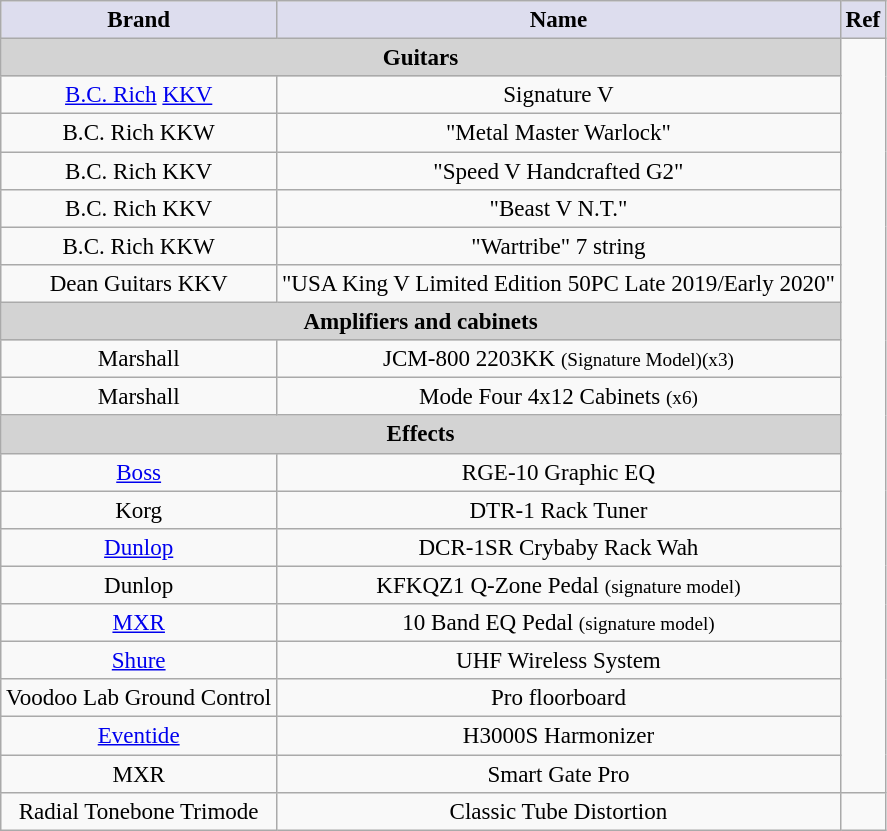<table class="wikitable" style="font-size:96%; text-align:center; margin: 6px;">
<tr>
<th style="background:#dde;">Brand</th>
<th style="background:#dde;">Name</th>
<th style="background:#dde;">Ref</th>
</tr>
<tr>
<td style="background:LightGrey;" colspan="2"><strong>Guitars</strong></td>
<td rowspan="20"><br><br></td>
</tr>
<tr>
<td><a href='#'>B.C. Rich</a> <a href='#'>KKV</a></td>
<td>Signature V</td>
</tr>
<tr>
<td>B.C. Rich KKW</td>
<td>"Metal Master Warlock"</td>
</tr>
<tr>
<td>B.C. Rich KKV</td>
<td>"Speed V Handcrafted G2"</td>
</tr>
<tr>
<td>B.C. Rich KKV</td>
<td>"Beast V N.T."</td>
</tr>
<tr>
<td>B.C. Rich KKW</td>
<td>"Wartribe" 7 string</td>
</tr>
<tr>
<td>Dean Guitars KKV</td>
<td>"USA King V Limited Edition 50PC Late 2019/Early 2020"</td>
</tr>
<tr>
<td style="background:LightGrey;" colspan="2"><strong>Amplifiers and cabinets</strong></td>
</tr>
<tr>
<td>Marshall</td>
<td>JCM-800 2203KK <small>(Signature Model)(x3)</small></td>
</tr>
<tr>
<td>Marshall</td>
<td>Mode Four 4x12 Cabinets <small>(x6)</small></td>
</tr>
<tr>
<td style="background:LightGrey;" colspan="2"><strong>Effects</strong></td>
</tr>
<tr>
<td><a href='#'>Boss</a></td>
<td>RGE-10 Graphic EQ</td>
</tr>
<tr>
<td>Korg</td>
<td>DTR-1 Rack Tuner</td>
</tr>
<tr>
<td><a href='#'>Dunlop</a></td>
<td>DCR-1SR Crybaby Rack Wah</td>
</tr>
<tr>
<td>Dunlop</td>
<td>KFKQZ1 Q-Zone Pedal <small>(signature model)</small></td>
</tr>
<tr>
<td><a href='#'>MXR</a></td>
<td>10 Band EQ Pedal <small>(signature model)</small></td>
</tr>
<tr>
<td><a href='#'>Shure</a></td>
<td>UHF Wireless System</td>
</tr>
<tr>
<td>Voodoo Lab Ground Control</td>
<td>Pro floorboard</td>
</tr>
<tr>
<td><a href='#'>Eventide</a></td>
<td>H3000S Harmonizer</td>
</tr>
<tr>
<td>MXR</td>
<td>Smart Gate Pro</td>
</tr>
<tr>
<td>Radial Tonebone Trimode</td>
<td>Classic Tube Distortion</td>
</tr>
</table>
